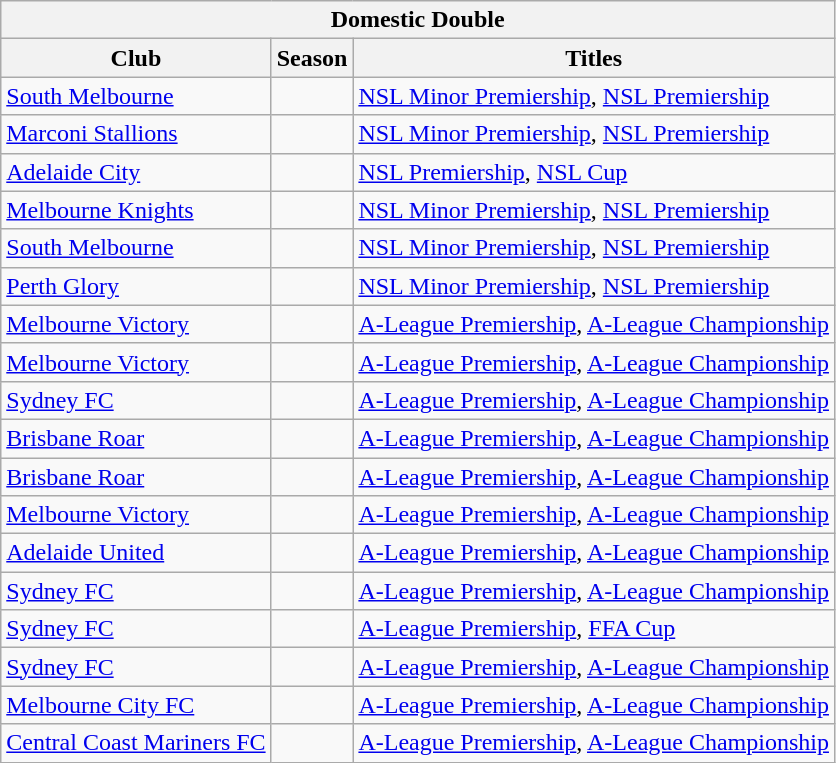<table class="wikitable">
<tr>
<th colspan="3">Domestic Double</th>
</tr>
<tr>
<th>Club</th>
<th>Season</th>
<th>Titles</th>
</tr>
<tr>
<td><a href='#'>South Melbourne</a></td>
<td></td>
<td><a href='#'>NSL Minor Premiership</a>, <a href='#'>NSL Premiership</a></td>
</tr>
<tr>
<td><a href='#'>Marconi Stallions</a></td>
<td></td>
<td><a href='#'>NSL Minor Premiership</a>, <a href='#'>NSL Premiership</a></td>
</tr>
<tr>
<td><a href='#'>Adelaide City</a></td>
<td></td>
<td><a href='#'>NSL Premiership</a>, <a href='#'>NSL Cup</a></td>
</tr>
<tr>
<td><a href='#'>Melbourne Knights</a></td>
<td></td>
<td><a href='#'>NSL Minor Premiership</a>, <a href='#'>NSL Premiership</a></td>
</tr>
<tr>
<td><a href='#'>South Melbourne</a></td>
<td></td>
<td><a href='#'>NSL Minor Premiership</a>, <a href='#'>NSL Premiership</a></td>
</tr>
<tr>
<td><a href='#'>Perth Glory</a></td>
<td></td>
<td><a href='#'>NSL Minor Premiership</a>, <a href='#'>NSL Premiership</a></td>
</tr>
<tr>
<td><a href='#'>Melbourne Victory</a></td>
<td></td>
<td><a href='#'>A-League Premiership</a>, <a href='#'>A-League Championship</a></td>
</tr>
<tr>
<td><a href='#'>Melbourne Victory</a></td>
<td></td>
<td><a href='#'>A-League Premiership</a>, <a href='#'>A-League Championship</a></td>
</tr>
<tr>
<td><a href='#'>Sydney FC</a></td>
<td></td>
<td><a href='#'>A-League Premiership</a>, <a href='#'>A-League Championship</a></td>
</tr>
<tr>
<td><a href='#'>Brisbane Roar</a></td>
<td></td>
<td><a href='#'>A-League Premiership</a>, <a href='#'>A-League Championship</a></td>
</tr>
<tr>
<td><a href='#'>Brisbane Roar</a></td>
<td></td>
<td><a href='#'>A-League Premiership</a>, <a href='#'>A-League Championship</a></td>
</tr>
<tr>
<td><a href='#'>Melbourne Victory</a></td>
<td></td>
<td><a href='#'>A-League Premiership</a>, <a href='#'>A-League Championship</a></td>
</tr>
<tr>
<td><a href='#'>Adelaide United</a></td>
<td></td>
<td><a href='#'>A-League Premiership</a>, <a href='#'>A-League Championship</a></td>
</tr>
<tr>
<td><a href='#'>Sydney FC</a></td>
<td></td>
<td><a href='#'>A-League Premiership</a>, <a href='#'>A-League Championship</a></td>
</tr>
<tr>
<td><a href='#'>Sydney FC</a></td>
<td></td>
<td><a href='#'>A-League Premiership</a>, <a href='#'>FFA Cup</a></td>
</tr>
<tr>
<td><a href='#'>Sydney FC</a></td>
<td></td>
<td><a href='#'>A-League Premiership</a>, <a href='#'>A-League Championship</a></td>
</tr>
<tr>
<td><a href='#'>Melbourne City FC</a></td>
<td></td>
<td><a href='#'>A-League Premiership</a>, <a href='#'>A-League Championship</a></td>
</tr>
<tr>
<td><a href='#'>Central Coast Mariners FC</a></td>
<td></td>
<td><a href='#'>A-League Premiership</a>, <a href='#'>A-League Championship</a></td>
</tr>
</table>
